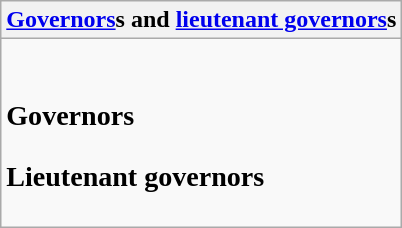<table class="wikitable collapsible collapsed">
<tr>
<th><a href='#'>Governors</a>s and <a href='#'>lieutenant governors</a>s</th>
</tr>
<tr>
<td><br><h3>Governors</h3><h3>Lieutenant governors</h3></td>
</tr>
</table>
